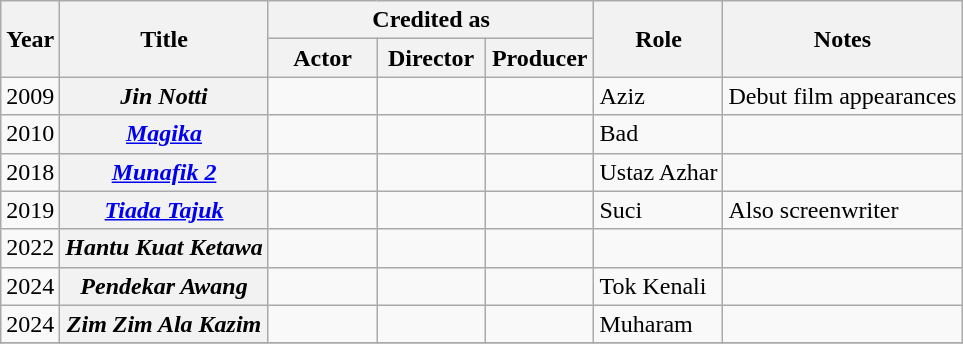<table class="wikitable">
<tr>
<th rowspan="2">Year</th>
<th rowspan="2">Title</th>
<th colspan="3">Credited as</th>
<th rowspan="2">Role</th>
<th rowspan="2">Notes</th>
</tr>
<tr>
<th width="65">Actor</th>
<th width="65">Director</th>
<th width="65">Producer</th>
</tr>
<tr>
<td>2009</td>
<th><em>Jin Notti</em></th>
<td></td>
<td></td>
<td></td>
<td>Aziz</td>
<td>Debut film appearances</td>
</tr>
<tr>
<td>2010</td>
<th><em><a href='#'>Magika</a></em></th>
<td></td>
<td></td>
<td></td>
<td>Bad</td>
<td></td>
</tr>
<tr>
<td>2018</td>
<th><em><a href='#'>Munafik 2</a></em></th>
<td></td>
<td></td>
<td></td>
<td>Ustaz Azhar</td>
<td></td>
</tr>
<tr>
<td>2019</td>
<th><em><a href='#'>Tiada Tajuk</a></em></th>
<td></td>
<td></td>
<td></td>
<td>Suci</td>
<td>Also screenwriter</td>
</tr>
<tr>
<td>2022</td>
<th><em>Hantu Kuat Ketawa</em></th>
<td></td>
<td></td>
<td></td>
<td></td>
<td></td>
</tr>
<tr>
<td>2024</td>
<th><em>Pendekar Awang</em></th>
<td></td>
<td></td>
<td></td>
<td>Tok Kenali</td>
<td></td>
</tr>
<tr>
<td>2024</td>
<th><em>Zim Zim Ala Kazim</em></th>
<td></td>
<td></td>
<td></td>
<td>Muharam</td>
<td></td>
</tr>
<tr>
</tr>
</table>
